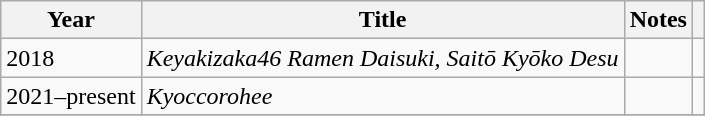<table class="wikitable sortable">
<tr>
<th>Year</th>
<th>Title</th>
<th>Notes</th>
<th class="unsortable"></th>
</tr>
<tr>
<td>2018</td>
<td><em>Keyakizaka46 Ramen Daisuki, Saitō Kyōko Desu</em></td>
<td></td>
<td></td>
</tr>
<tr>
<td>2021–present</td>
<td><em>Kyoccorohee</em></td>
<td></td>
<td></td>
</tr>
<tr>
</tr>
</table>
